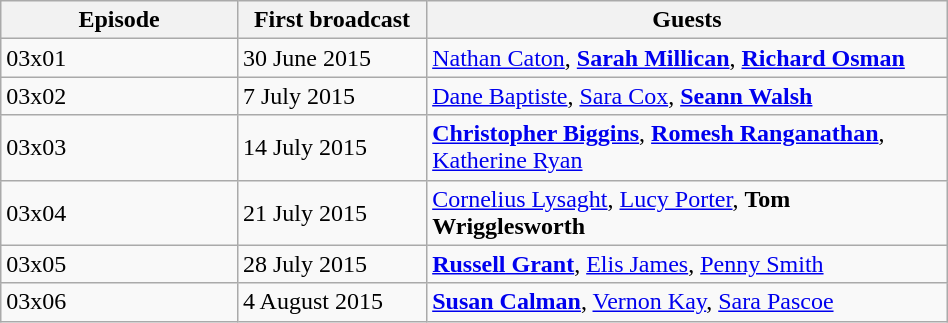<table class="wikitable" style="width:50%;">
<tr>
<th style="width:25%;">Episode</th>
<th style="width:20%;">First broadcast</th>
<th>Guests</th>
</tr>
<tr>
<td>03x01</td>
<td>30 June 2015</td>
<td><a href='#'>Nathan Caton</a>, <strong><a href='#'>Sarah Millican</a></strong>, <strong><a href='#'>Richard Osman</a></strong></td>
</tr>
<tr>
<td>03x02</td>
<td>7 July 2015</td>
<td><a href='#'>Dane Baptiste</a>, <a href='#'>Sara Cox</a>, <strong><a href='#'>Seann Walsh</a></strong></td>
</tr>
<tr>
<td>03x03</td>
<td>14 July 2015</td>
<td><strong><a href='#'>Christopher Biggins</a></strong>, <strong><a href='#'>Romesh Ranganathan</a></strong>, <a href='#'>Katherine Ryan</a></td>
</tr>
<tr>
<td>03x04</td>
<td>21 July 2015</td>
<td><a href='#'>Cornelius Lysaght</a>, <a href='#'>Lucy Porter</a>, <strong>Tom Wrigglesworth</strong></td>
</tr>
<tr>
<td>03x05</td>
<td>28 July 2015</td>
<td><strong><a href='#'>Russell Grant</a></strong>, <a href='#'>Elis James</a>, <a href='#'>Penny Smith</a></td>
</tr>
<tr>
<td>03x06</td>
<td>4 August 2015</td>
<td><strong><a href='#'>Susan Calman</a></strong>, <a href='#'>Vernon Kay</a>, <a href='#'>Sara Pascoe</a></td>
</tr>
</table>
